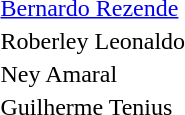<table>
<tr>
<th></th>
<td> <a href='#'>Bernardo Rezende</a></td>
</tr>
<tr>
<th></th>
<td>Roberley Leonaldo</td>
</tr>
<tr>
<th></th>
<td>Ney Amaral</td>
</tr>
<tr>
<th></th>
<td>Guilherme Tenius</td>
</tr>
</table>
